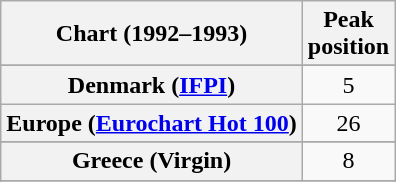<table class="wikitable sortable plainrowheaders" style="text-align:center">
<tr>
<th scope="col">Chart (1992–1993)</th>
<th scope="col">Peak<br>position</th>
</tr>
<tr>
</tr>
<tr>
</tr>
<tr>
</tr>
<tr>
<th scope="row">Denmark (<a href='#'>IFPI</a>)</th>
<td>5</td>
</tr>
<tr>
<th scope="row">Europe (<a href='#'>Eurochart Hot 100</a>)</th>
<td>26</td>
</tr>
<tr>
</tr>
<tr>
</tr>
<tr>
<th scope="row">Greece (Virgin)</th>
<td>8</td>
</tr>
<tr>
</tr>
<tr>
</tr>
<tr>
</tr>
<tr>
</tr>
<tr>
</tr>
<tr>
</tr>
<tr>
</tr>
<tr>
</tr>
<tr>
</tr>
<tr>
</tr>
</table>
